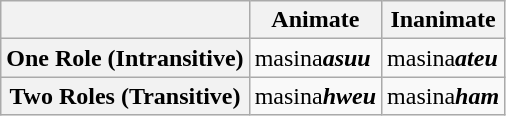<table class="wikitable">
<tr>
<th></th>
<th>Animate</th>
<th>Inanimate</th>
</tr>
<tr>
<th>One Role (Intransitive)</th>
<td>masina<strong><em>asuu</em></strong></td>
<td>masina<strong><em>ateu</em></strong></td>
</tr>
<tr>
<th>Two Roles (Transitive)</th>
<td>masina<strong><em>hweu</em></strong></td>
<td>masina<strong><em>ham</em></strong></td>
</tr>
</table>
